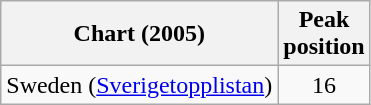<table class="wikitable">
<tr>
<th>Chart (2005)</th>
<th>Peak<br>position</th>
</tr>
<tr>
<td>Sweden (<a href='#'>Sverigetopplistan</a>)</td>
<td align="center">16</td>
</tr>
</table>
